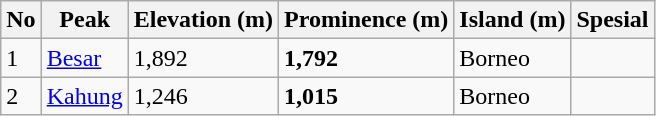<table class="wikitable sortable">
<tr>
<th>No</th>
<th>Peak</th>
<th>Elevation (m)</th>
<th>Prominence (m)</th>
<th>Island (m)</th>
<th>Spesial</th>
</tr>
<tr>
<td>1</td>
<td><a href='#'>Besar</a></td>
<td>1,892</td>
<td><strong>1,792</strong></td>
<td>Borneo</td>
<td></td>
</tr>
<tr>
<td>2</td>
<td><a href='#'>Kahung</a></td>
<td>1,246</td>
<td><strong>1,015</strong></td>
<td>Borneo</td>
<td></td>
</tr>
</table>
